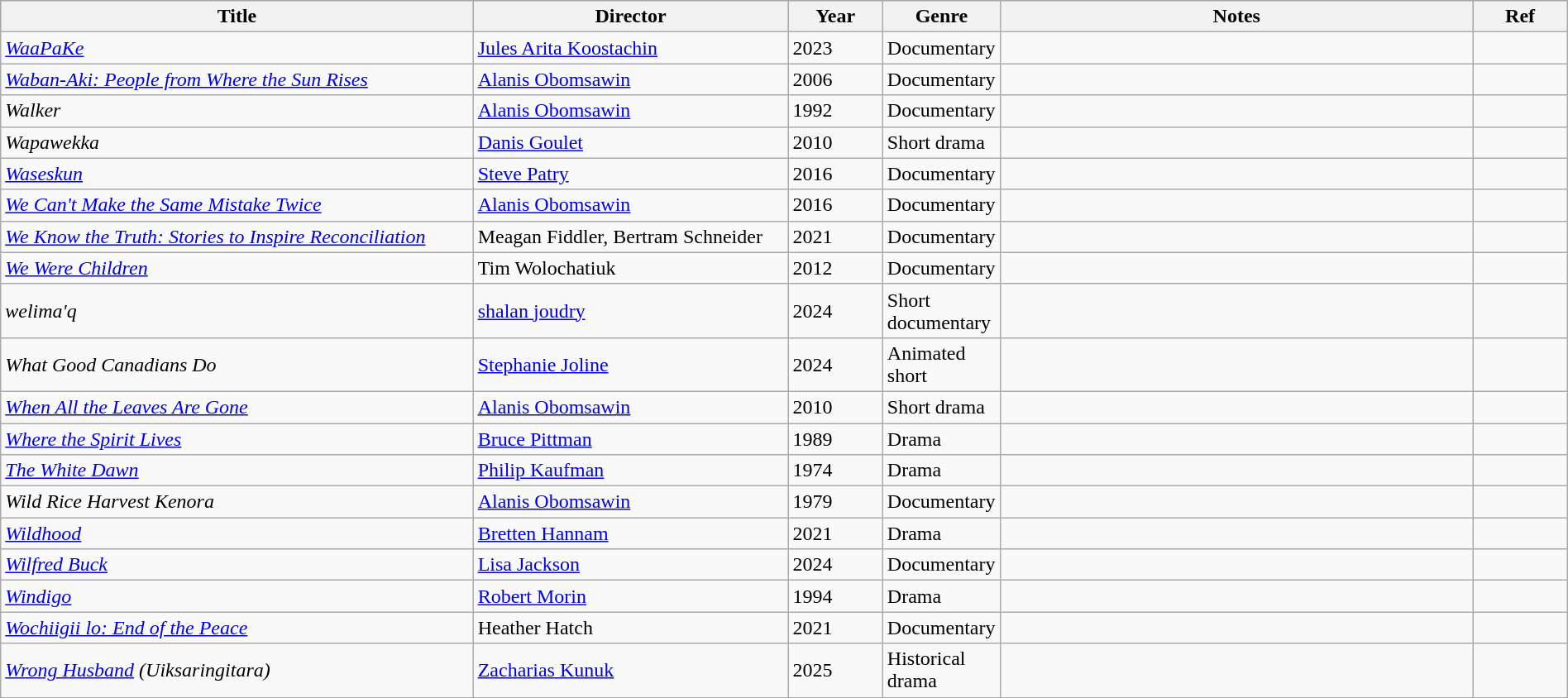<table class="wikitable sortable" style="width:100%;">
<tr style="background:#bebebe;">
<th style="width:30%;">Title</th>
<th style="width:20%;">Director</th>
<th style="width:6%;">Year</th>
<th style="width:6%;">Genre</th>
<th style="width:30%;">Notes</th>
<th style="width:6%;">Ref</th>
</tr>
<tr>
<td><em><a href='#'>WaaPaKe</a></em></td>
<td><a href='#'>Jules Arita Koostachin</a></td>
<td>2023</td>
<td>Documentary</td>
<td></td>
<td></td>
</tr>
<tr>
<td><em><a href='#'>Waban-Aki: People from Where the Sun Rises</a></em></td>
<td><a href='#'>Alanis Obomsawin</a></td>
<td>2006</td>
<td>Documentary</td>
<td></td>
<td></td>
</tr>
<tr>
<td><em>Walker</em></td>
<td><a href='#'>Alanis Obomsawin</a></td>
<td>1992</td>
<td>Documentary</td>
<td></td>
<td></td>
</tr>
<tr>
<td><em>Wapawekka</em></td>
<td><a href='#'>Danis Goulet</a></td>
<td>2010</td>
<td>Short drama</td>
<td></td>
<td></td>
</tr>
<tr>
<td><em><a href='#'>Waseskun</a></em></td>
<td><a href='#'>Steve Patry</a></td>
<td>2016</td>
<td>Documentary</td>
<td></td>
<td></td>
</tr>
<tr>
<td><em><a href='#'>We Can't Make the Same Mistake Twice</a></em></td>
<td><a href='#'>Alanis Obomsawin</a></td>
<td>2016</td>
<td>Documentary</td>
<td></td>
<td></td>
</tr>
<tr>
<td><em><a href='#'>We Know the Truth: Stories to Inspire Reconciliation</a></em></td>
<td>Meagan Fiddler, Bertram Schneider</td>
<td>2021</td>
<td>Documentary</td>
<td></td>
<td></td>
</tr>
<tr>
<td><em><a href='#'>We Were Children</a></em></td>
<td>Tim Wolochatiuk</td>
<td>2012</td>
<td>Documentary</td>
<td></td>
<td></td>
</tr>
<tr>
<td><em>welima'q</em></td>
<td><a href='#'>shalan joudry</a></td>
<td>2024</td>
<td>Short documentary</td>
<td></td>
<td></td>
</tr>
<tr>
<td><em>What Good Canadians Do</em></td>
<td><a href='#'>Stephanie Joline</a></td>
<td>2024</td>
<td>Animated short</td>
<td></td>
<td></td>
</tr>
<tr>
<td><em><a href='#'>When All the Leaves Are Gone</a></em></td>
<td><a href='#'>Alanis Obomsawin</a></td>
<td>2010</td>
<td>Short drama</td>
<td></td>
<td></td>
</tr>
<tr>
<td><em><a href='#'>Where the Spirit Lives</a></em></td>
<td><a href='#'>Bruce Pittman</a></td>
<td>1989</td>
<td>Drama</td>
<td></td>
<td></td>
</tr>
<tr>
<td><em><a href='#'>The White Dawn</a></em></td>
<td><a href='#'>Philip Kaufman</a></td>
<td>1974</td>
<td>Drama</td>
<td></td>
<td></td>
</tr>
<tr>
<td><em>Wild Rice Harvest Kenora</em></td>
<td><a href='#'>Alanis Obomsawin</a></td>
<td>1979</td>
<td>Documentary</td>
<td></td>
<td></td>
</tr>
<tr>
<td><em><a href='#'>Wildhood</a></em></td>
<td><a href='#'>Bretten Hannam</a></td>
<td>2021</td>
<td>Drama</td>
<td></td>
<td></td>
</tr>
<tr>
<td><em><a href='#'>Wilfred Buck</a></em></td>
<td><a href='#'>Lisa Jackson</a></td>
<td>2024</td>
<td>Documentary</td>
<td></td>
<td></td>
</tr>
<tr>
<td><em><a href='#'>Windigo</a></em></td>
<td><a href='#'>Robert Morin</a></td>
<td>1994</td>
<td>Drama</td>
<td></td>
<td></td>
</tr>
<tr>
<td><em><a href='#'>Wochiigii lo: End of the Peace</a></em></td>
<td>Heather Hatch</td>
<td>2021</td>
<td>Documentary</td>
<td></td>
<td></td>
</tr>
<tr>
<td><em><a href='#'>Wrong Husband</a> (Uiksaringitara)</em></td>
<td><a href='#'>Zacharias Kunuk</a></td>
<td>2025</td>
<td>Historical drama</td>
<td></td>
<td></td>
</tr>
</table>
